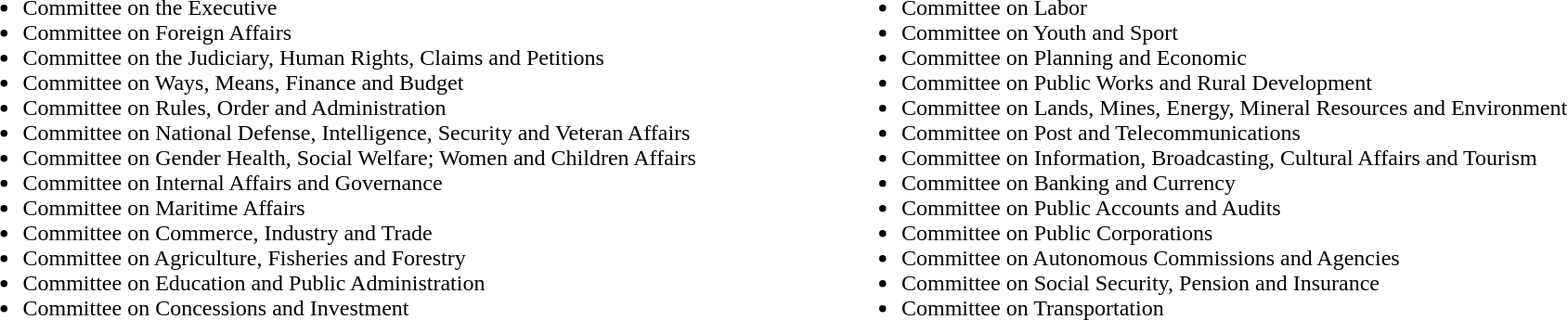<table width="100%">
<tr ---->
<td width="50%" align="left" valign="top"><br><ul><li>Committee on the Executive</li><li>Committee on Foreign Affairs</li><li>Committee on the Judiciary, Human Rights, Claims and Petitions</li><li>Committee on Ways, Means, Finance and Budget</li><li>Committee on Rules, Order and Administration</li><li>Committee on National Defense, Intelligence, Security and Veteran Affairs</li><li>Committee on Gender Health, Social Welfare; Women and Children Affairs</li><li>Committee on Internal Affairs and Governance</li><li>Committee on Maritime Affairs</li><li>Committee on Commerce, Industry and Trade</li><li>Committee on Agriculture, Fisheries and Forestry</li><li>Committee on Education and Public Administration</li><li>Committee on Concessions and Investment</li></ul></td>
<td width="50%" align="left" valign="top"><br><ul><li>Committee on Labor</li><li>Committee on Youth and Sport</li><li>Committee on Planning and Economic</li><li>Committee on Public Works and Rural Development</li><li>Committee on Lands, Mines, Energy, Mineral Resources and Environment</li><li>Committee on Post and Telecommunications</li><li>Committee on Information, Broadcasting, Cultural Affairs and Tourism</li><li>Committee on Banking and Currency</li><li>Committee on Public Accounts and Audits</li><li>Committee on Public Corporations</li><li>Committee on Autonomous Commissions and Agencies</li><li>Committee on Social Security, Pension and Insurance</li><li>Committee on Transportation</li></ul></td>
</tr>
</table>
